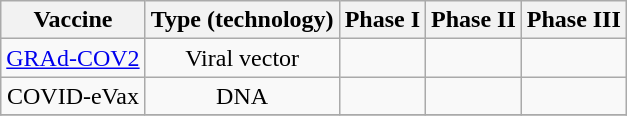<table class="wikitable" style="text-align:center">
<tr>
<th>Vaccine</th>
<th>Type (technology)</th>
<th>Phase I</th>
<th>Phase II</th>
<th>Phase III</th>
</tr>
<tr>
<td><a href='#'>GRAd-COV2</a></td>
<td>Viral vector</td>
<td></td>
<td></td>
<td></td>
</tr>
<tr>
<td>COVID-eVax</td>
<td>DNA</td>
<td></td>
<td></td>
<td></td>
</tr>
<tr>
</tr>
</table>
